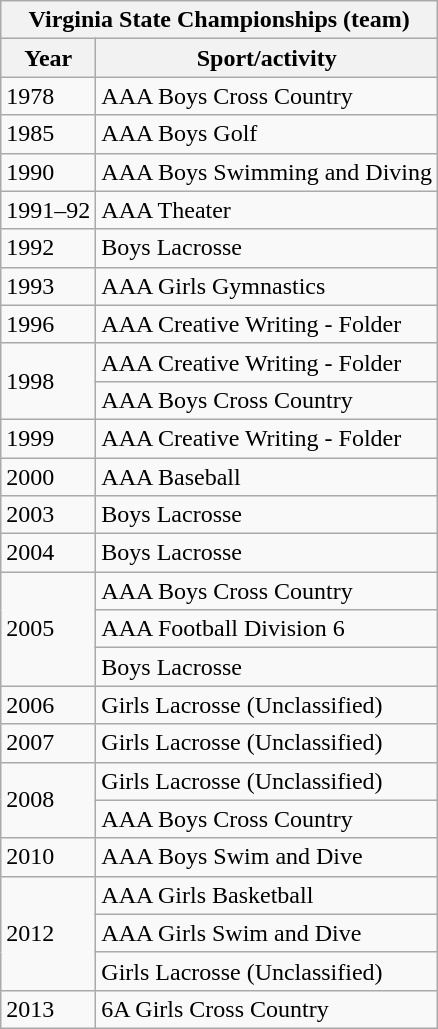<table class="wikitable mw-collapsible mw-collapsed" style="float:top;">
<tr>
<th colspan=2>Virginia State Championships (team)</th>
</tr>
<tr>
<th>Year</th>
<th>Sport/activity</th>
</tr>
<tr>
<td>1978</td>
<td>AAA Boys Cross Country</td>
</tr>
<tr>
<td>1985</td>
<td>AAA Boys Golf</td>
</tr>
<tr>
<td>1990</td>
<td>AAA Boys Swimming and Diving</td>
</tr>
<tr>
<td>1991–92</td>
<td>AAA Theater</td>
</tr>
<tr>
<td>1992</td>
<td>Boys Lacrosse</td>
</tr>
<tr>
<td>1993</td>
<td>AAA Girls Gymnastics</td>
</tr>
<tr>
<td>1996</td>
<td>AAA Creative Writing - Folder</td>
</tr>
<tr>
<td rowspan=2>1998</td>
<td>AAA Creative Writing - Folder</td>
</tr>
<tr>
<td>AAA Boys Cross Country</td>
</tr>
<tr>
<td>1999</td>
<td>AAA Creative Writing - Folder</td>
</tr>
<tr>
<td>2000</td>
<td>AAA Baseball</td>
</tr>
<tr>
<td>2003</td>
<td>Boys Lacrosse</td>
</tr>
<tr>
<td>2004</td>
<td>Boys Lacrosse</td>
</tr>
<tr>
<td rowspan=3>2005</td>
<td>AAA Boys Cross Country</td>
</tr>
<tr>
<td>AAA Football Division 6</td>
</tr>
<tr>
<td>Boys Lacrosse</td>
</tr>
<tr>
<td>2006</td>
<td>Girls Lacrosse (Unclassified)</td>
</tr>
<tr>
<td>2007</td>
<td>Girls Lacrosse (Unclassified)</td>
</tr>
<tr>
<td rowspan=2>2008</td>
<td>Girls Lacrosse (Unclassified)</td>
</tr>
<tr>
<td>AAA Boys Cross Country</td>
</tr>
<tr>
<td>2010</td>
<td>AAA Boys Swim and Dive</td>
</tr>
<tr>
<td rowspan=3>2012</td>
<td>AAA Girls Basketball</td>
</tr>
<tr>
<td>AAA Girls Swim and Dive</td>
</tr>
<tr>
<td>Girls Lacrosse (Unclassified)</td>
</tr>
<tr>
<td>2013</td>
<td>6A Girls Cross Country</td>
</tr>
</table>
